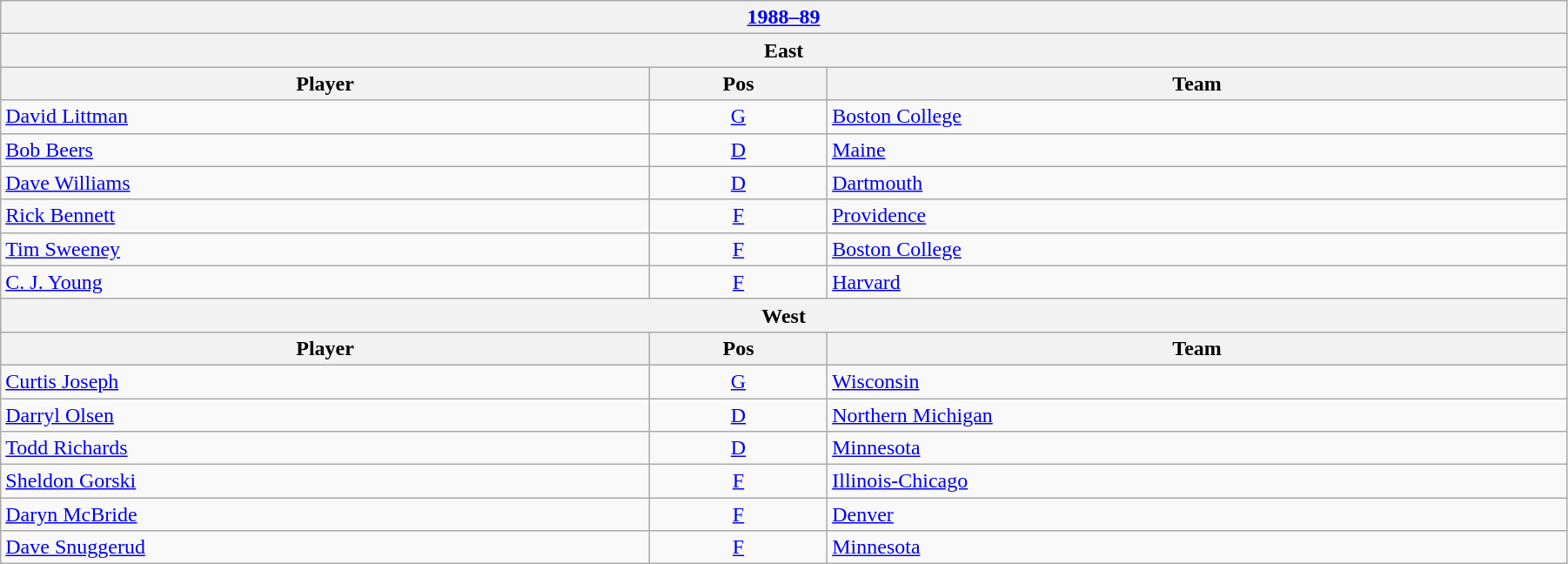<table class="wikitable" width=95%>
<tr>
<th colspan=3><a href='#'>1988–89</a></th>
</tr>
<tr>
<th colspan=3><strong>East</strong></th>
</tr>
<tr>
<th>Player</th>
<th>Pos</th>
<th>Team</th>
</tr>
<tr>
<td><a href='#'>David Littman</a></td>
<td style="text-align:center;"><a href='#'>G</a></td>
<td><a href='#'>Boston College</a></td>
</tr>
<tr>
<td><a href='#'>Bob Beers</a></td>
<td style="text-align:center;"><a href='#'>D</a></td>
<td><a href='#'>Maine</a></td>
</tr>
<tr>
<td><a href='#'>Dave Williams</a></td>
<td style="text-align:center;"><a href='#'>D</a></td>
<td><a href='#'>Dartmouth</a></td>
</tr>
<tr>
<td><a href='#'>Rick Bennett</a></td>
<td style="text-align:center;"><a href='#'>F</a></td>
<td><a href='#'>Providence</a></td>
</tr>
<tr>
<td><a href='#'>Tim Sweeney</a></td>
<td style="text-align:center;"><a href='#'>F</a></td>
<td><a href='#'>Boston College</a></td>
</tr>
<tr>
<td><a href='#'>C. J. Young</a></td>
<td style="text-align:center;"><a href='#'>F</a></td>
<td><a href='#'>Harvard</a></td>
</tr>
<tr>
<th colspan=3><strong>West</strong></th>
</tr>
<tr>
<th>Player</th>
<th>Pos</th>
<th>Team</th>
</tr>
<tr>
<td><a href='#'>Curtis Joseph</a></td>
<td style="text-align:center;"><a href='#'>G</a></td>
<td><a href='#'>Wisconsin</a></td>
</tr>
<tr>
<td><a href='#'>Darryl Olsen</a></td>
<td style="text-align:center;"><a href='#'>D</a></td>
<td><a href='#'>Northern Michigan</a></td>
</tr>
<tr>
<td><a href='#'>Todd Richards</a></td>
<td style="text-align:center;"><a href='#'>D</a></td>
<td><a href='#'>Minnesota</a></td>
</tr>
<tr>
<td><a href='#'>Sheldon Gorski</a></td>
<td style="text-align:center;"><a href='#'>F</a></td>
<td><a href='#'>Illinois-Chicago</a></td>
</tr>
<tr>
<td><a href='#'>Daryn McBride</a></td>
<td style="text-align:center;"><a href='#'>F</a></td>
<td><a href='#'>Denver</a></td>
</tr>
<tr>
<td><a href='#'>Dave Snuggerud</a></td>
<td style="text-align:center;"><a href='#'>F</a></td>
<td><a href='#'>Minnesota</a></td>
</tr>
</table>
